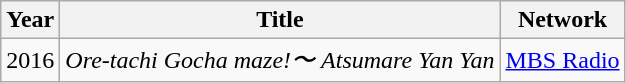<table class="wikitable">
<tr>
<th>Year</th>
<th>Title</th>
<th>Network</th>
</tr>
<tr>
<td>2016</td>
<td><em>Ore-tachi Gocha maze!〜 Atsumare Yan Yan</em></td>
<td><a href='#'>MBS Radio</a></td>
</tr>
</table>
